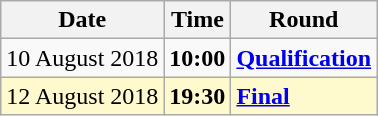<table class="wikitable">
<tr>
<th>Date</th>
<th>Time</th>
<th>Round</th>
</tr>
<tr>
<td>10 August 2018</td>
<td><strong>10:00</strong></td>
<td><strong><a href='#'>Qualification</a></strong></td>
</tr>
<tr style=background:lemonchiffon>
<td>12 August 2018</td>
<td><strong>19:30</strong></td>
<td><strong><a href='#'>Final</a></strong></td>
</tr>
</table>
